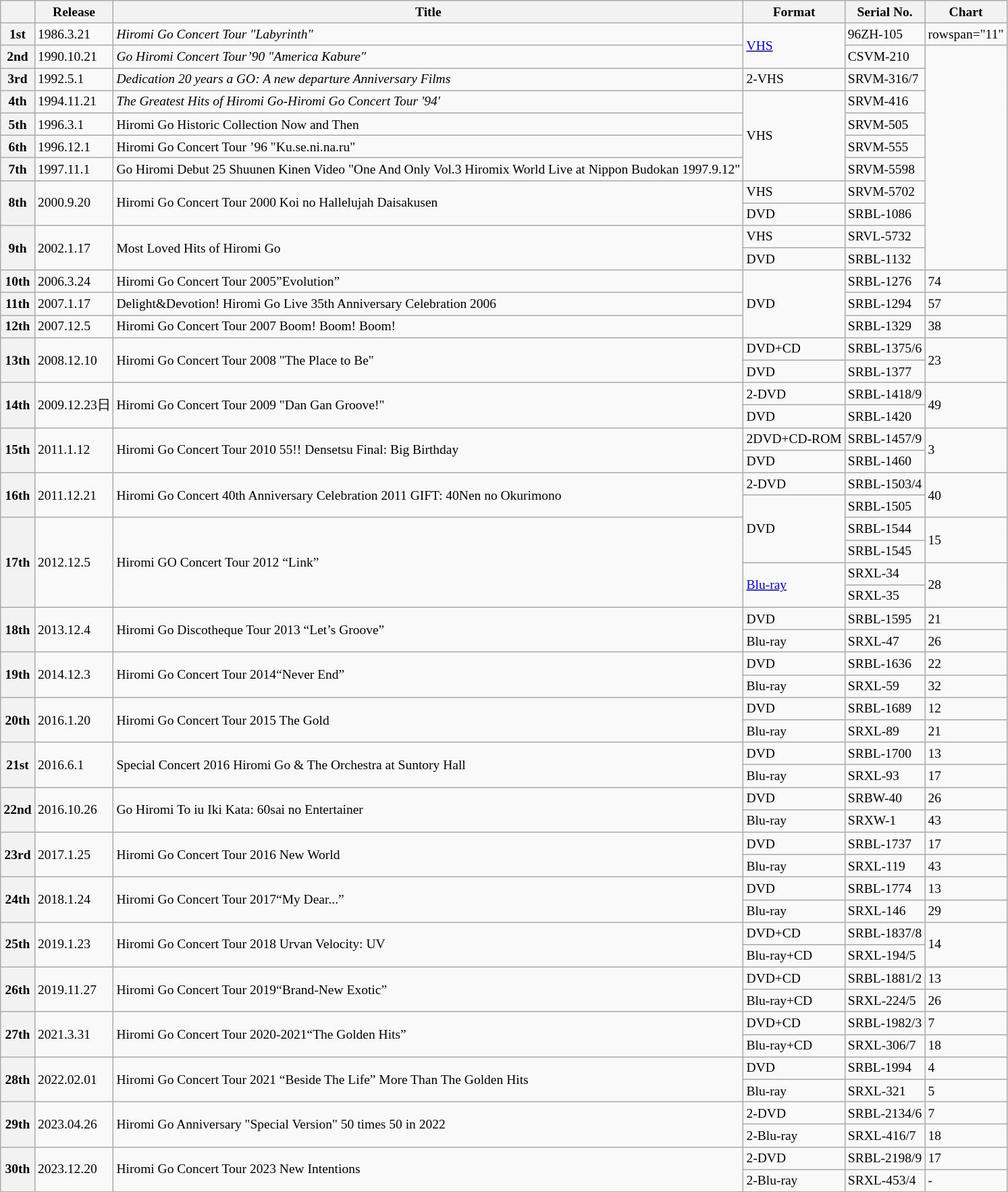<table class="wikitable" style="font-size:small;">
<tr>
<th></th>
<th>Release</th>
<th>Title</th>
<th>Format</th>
<th>Serial No.</th>
<th>Chart</th>
</tr>
<tr>
<th>1st</th>
<td>1986.3.21</td>
<td><em>Hiromi Go Concert Tour "Labyrinth"</em></td>
<td rowspan="2"><a href='#'>VHS</a></td>
<td>96ZH-105</td>
<td>rowspan="11"</td>
</tr>
<tr>
<th>2nd</th>
<td>1990.10.21</td>
<td><em>Go Hiromi Concert Tour’90 "America Kabure"</em></td>
<td>CSVM-210</td>
</tr>
<tr>
<th>3rd</th>
<td>1992.5.1</td>
<td><em>Dedication 20 years a GO: A new departure Anniversary Films</em></td>
<td>2-VHS</td>
<td>SRVM-316/7</td>
</tr>
<tr>
<th>4th</th>
<td>1994.11.21</td>
<td><em>The Greatest Hits of Hiromi Go-Hiromi Go Concert Tour '94'</td>
<td rowspan="4">VHS</td>
<td>SRVM-416</td>
</tr>
<tr>
<th>5th</th>
<td>1996.3.1</td>
<td></em>Hiromi Go Historic Collection Now and Then<em></td>
<td>SRVM-505</td>
</tr>
<tr>
<th>6th</th>
<td>1996.12.1</td>
<td></em>Hiromi Go Concert Tour ’96 "Ku.se.ni.na.ru"<em></td>
<td>SRVM-555</td>
</tr>
<tr>
<th>7th</th>
<td>1997.11.1</td>
<td></em>Go Hiromi Debut 25 Shuunen Kinen Video "One And Only Vol.3 Hiromix World Live at Nippon Budokan 1997.9.12"<em></td>
<td>SRVM-5598</td>
</tr>
<tr>
<th rowspan="2">8th</th>
<td rowspan="2">2000.9.20</td>
<td rowspan="2"></em>Hiromi Go Concert Tour 2000 Koi no Hallelujah Daisakusen<em></td>
<td>VHS</td>
<td>SRVM-5702</td>
</tr>
<tr>
<td>DVD</td>
<td>SRBL-1086</td>
</tr>
<tr>
<th rowspan="2">9th</th>
<td rowspan="2">2002.1.17</td>
<td rowspan="2"></em>Most Loved Hits of Hiromi Go<em></td>
<td>VHS</td>
<td>SRVL-5732</td>
</tr>
<tr>
<td>DVD</td>
<td>SRBL-1132</td>
</tr>
<tr>
<th>10th</th>
<td>2006.3.24</td>
<td></em>Hiromi Go Concert Tour 2005”Evolution”<em></td>
<td rowspan="3">DVD</td>
<td>SRBL-1276</td>
<td>74</td>
</tr>
<tr>
<th>11th</th>
<td>2007.1.17</td>
<td></em>Delight&Devotion! Hiromi Go Live 35th Anniversary Celebration 2006<em></td>
<td>SRBL-1294</td>
<td>57</td>
</tr>
<tr>
<th>12th</th>
<td>2007.12.5</td>
<td></em>Hiromi Go Concert Tour 2007 Boom! Boom! Boom!<em></td>
<td>SRBL-1329</td>
<td>38</td>
</tr>
<tr>
<th rowspan="2">13th</th>
<td rowspan="2">2008.12.10</td>
<td rowspan="2"></em>Hiromi Go Concert Tour 2008 "The Place to Be"<em></td>
<td>DVD+CD</td>
<td>SRBL-1375/6</td>
<td rowspan="2">23</td>
</tr>
<tr>
<td>DVD</td>
<td>SRBL-1377</td>
</tr>
<tr>
<th rowspan="2">14th</th>
<td rowspan="2">2009.12.23日</td>
<td rowspan="2"></em>Hiromi Go Concert Tour 2009 "Dan Gan Groove!"<em></td>
<td>2-DVD</td>
<td>SRBL-1418/9</td>
<td rowspan="2">49</td>
</tr>
<tr>
<td>DVD</td>
<td>SRBL-1420</td>
</tr>
<tr>
<th rowspan="2">15th</th>
<td rowspan="2">2011.1.12</td>
<td rowspan="2"></em>Hiromi Go Concert Tour 2010 55!! Densetsu Final: Big Birthday<em></td>
<td>2DVD+CD-ROM</td>
<td>SRBL-1457/9</td>
<td rowspan="2">3</td>
</tr>
<tr>
<td>DVD</td>
<td>SRBL-1460</td>
</tr>
<tr>
<th rowspan="2">16th</th>
<td rowspan="2">2011.12.21</td>
<td rowspan="2"></em>Hiromi Go Concert 40th Anniversary Celebration 2011 GIFT: 40Nen no Okurimono<em></td>
<td>2-DVD</td>
<td>SRBL-1503/4</td>
<td rowspan="2">40</td>
</tr>
<tr>
<td rowspan="3">DVD</td>
<td>SRBL-1505</td>
</tr>
<tr>
<th rowspan="4">17th</th>
<td rowspan="4">2012.12.5</td>
<td rowspan="4"></em>Hiromi GO Concert Tour 2012 “Link”<em></td>
<td>SRBL-1544</td>
<td rowspan="2">15</td>
</tr>
<tr>
<td>SRBL-1545</td>
</tr>
<tr>
<td rowspan="2"><a href='#'>Blu-ray</a></td>
<td>SRXL-34</td>
<td rowspan="2">28</td>
</tr>
<tr>
<td>SRXL-35</td>
</tr>
<tr>
<th rowspan="2">18th</th>
<td rowspan="2">2013.12.4</td>
<td rowspan="2"></em>Hiromi Go Discotheque Tour 2013 “Let’s Groove”<em></td>
<td>DVD</td>
<td>SRBL-1595</td>
<td>21</td>
</tr>
<tr>
<td>Blu-ray</td>
<td>SRXL-47</td>
<td>26</td>
</tr>
<tr>
<th rowspan="2">19th</th>
<td rowspan="2">2014.12.3</td>
<td rowspan="2"></em>Hiromi Go Concert Tour 2014“Never End”<em></td>
<td>DVD</td>
<td>SRBL-1636</td>
<td>22</td>
</tr>
<tr>
<td>Blu-ray</td>
<td>SRXL-59</td>
<td>32</td>
</tr>
<tr>
<th rowspan="2">20th</th>
<td rowspan="2">2016.1.20</td>
<td rowspan="2"></em>Hiromi Go Concert Tour 2015 The Gold<em></td>
<td>DVD</td>
<td>SRBL-1689</td>
<td>12</td>
</tr>
<tr>
<td>Blu-ray</td>
<td>SRXL-89</td>
<td>21</td>
</tr>
<tr>
<th rowspan="2">21st</th>
<td rowspan="2">2016.6.1</td>
<td rowspan="2"></em>Special Concert 2016 Hiromi Go & The Orchestra at Suntory Hall<em></td>
<td>DVD</td>
<td>SRBL-1700</td>
<td>13</td>
</tr>
<tr>
<td>Blu-ray</td>
<td>SRXL-93</td>
<td>17</td>
</tr>
<tr>
<th rowspan="2">22nd</th>
<td rowspan="2">2016.10.26</td>
<td rowspan="2"></em>Go Hiromi To iu Iki Kata: 60sai no Entertainer<em></td>
<td>DVD</td>
<td>SRBW-40</td>
<td>26</td>
</tr>
<tr>
<td>Blu-ray</td>
<td>SRXW-1</td>
<td>43</td>
</tr>
<tr>
<th rowspan="2">23rd</th>
<td rowspan="2">2017.1.25</td>
<td rowspan="2"></em>Hiromi Go Concert Tour 2016 New World<em></td>
<td>DVD</td>
<td>SRBL-1737</td>
<td>17</td>
</tr>
<tr>
<td>Blu-ray</td>
<td>SRXL-119</td>
<td>43</td>
</tr>
<tr>
<th rowspan="2">24th</th>
<td rowspan="2">2018.1.24</td>
<td rowspan="2"></em>Hiromi Go Concert Tour 2017“My Dear...”<em></td>
<td>DVD</td>
<td>SRBL-1774</td>
<td>13</td>
</tr>
<tr>
<td>Blu-ray</td>
<td>SRXL-146</td>
<td>29</td>
</tr>
<tr>
<th rowspan="2">25th</th>
<td rowspan="2">2019.1.23</td>
<td rowspan="2"></em>Hiromi Go Concert Tour 2018 Urvan Velocity: UV<em></td>
<td>DVD+CD</td>
<td>SRBL-1837/8</td>
<td rowspan="2">14</td>
</tr>
<tr>
<td>Blu-ray+CD</td>
<td>SRXL-194/5</td>
</tr>
<tr>
<th rowspan="2">26th</th>
<td rowspan="2">2019.11.27</td>
<td rowspan="2"></em>Hiromi Go Concert Tour 2019“Brand-New Exotic”<em></td>
<td>DVD+CD</td>
<td>SRBL-1881/2</td>
<td>13</td>
</tr>
<tr>
<td>Blu-ray+CD</td>
<td>SRXL-224/5</td>
<td>26</td>
</tr>
<tr>
<th rowspan="2">27th</th>
<td rowspan="2">2021.3.31</td>
<td rowspan="2"></em>Hiromi Go Concert Tour 2020-2021“The Golden Hits”<em></td>
<td>DVD+CD</td>
<td>SRBL-1982/3</td>
<td>7</td>
</tr>
<tr>
<td>Blu-ray+CD</td>
<td>SRXL-306/7</td>
<td>18</td>
</tr>
<tr>
<th rowspan="2">28th</th>
<td rowspan="2">2022.02.01</td>
<td rowspan="2"></em>Hiromi Go Concert Tour 2021 “Beside The Life” More Than The Golden Hits<em></td>
<td>DVD</td>
<td>SRBL-1994</td>
<td>4</td>
</tr>
<tr>
<td>Blu-ray</td>
<td>SRXL-321</td>
<td>5</td>
</tr>
<tr>
<th rowspan="2">29th</th>
<td rowspan="2">2023.04.26</td>
<td rowspan="2"></em>Hiromi Go Anniversary "Special Version" 50 times 50 in 2022<em></td>
<td>2-DVD</td>
<td>SRBL-2134/6</td>
<td>7</td>
</tr>
<tr>
<td>2-Blu-ray</td>
<td>SRXL-416/7</td>
<td>18</td>
</tr>
<tr>
<th rowspan="2">30th</th>
<td rowspan="2">2023.12.20</td>
<td rowspan="2"></em>Hiromi Go Concert Tour 2023 New Intentions<em></td>
<td>2-DVD</td>
<td>SRBL-2198/9</td>
<td>17</td>
</tr>
<tr>
<td>2-Blu-ray</td>
<td>SRXL-453/4</td>
<td>-</td>
</tr>
<tr>
</tr>
</table>
